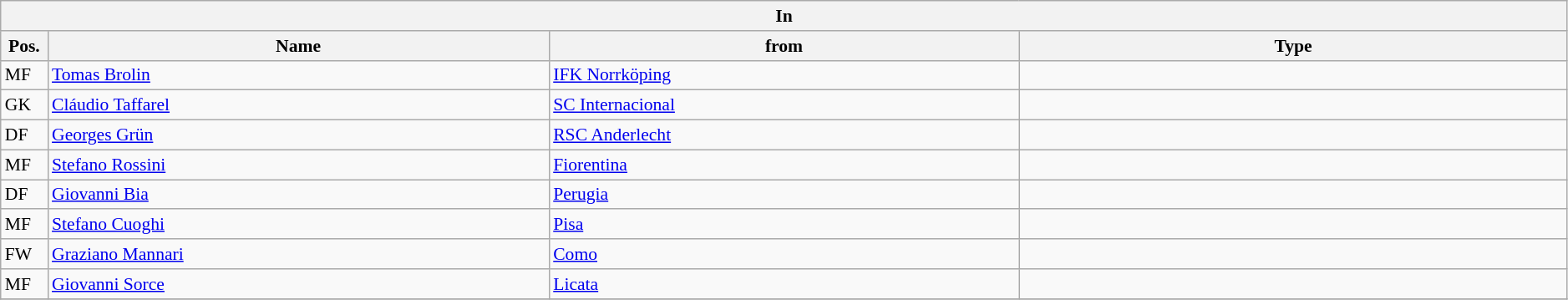<table class="wikitable" style="font-size:90%;width:99%;">
<tr>
<th colspan="4">In</th>
</tr>
<tr>
<th width=3%>Pos.</th>
<th width=32%>Name</th>
<th width=30%>from</th>
<th width=35%>Type</th>
</tr>
<tr>
<td>MF</td>
<td><a href='#'>Tomas Brolin</a></td>
<td><a href='#'>IFK Norrköping</a></td>
<td></td>
</tr>
<tr>
<td>GK</td>
<td><a href='#'>Cláudio Taffarel</a></td>
<td><a href='#'>SC Internacional</a></td>
<td></td>
</tr>
<tr>
<td>DF</td>
<td><a href='#'>Georges Grün</a></td>
<td><a href='#'>RSC Anderlecht</a></td>
<td></td>
</tr>
<tr>
<td>MF</td>
<td><a href='#'>Stefano Rossini</a></td>
<td><a href='#'>Fiorentina</a></td>
<td></td>
</tr>
<tr>
<td>DF</td>
<td><a href='#'>Giovanni Bia</a></td>
<td><a href='#'>Perugia</a></td>
<td></td>
</tr>
<tr>
<td>MF</td>
<td><a href='#'>Stefano Cuoghi</a></td>
<td><a href='#'>Pisa</a></td>
<td></td>
</tr>
<tr>
<td>FW</td>
<td><a href='#'>Graziano Mannari</a></td>
<td><a href='#'>Como</a></td>
<td></td>
</tr>
<tr>
<td>MF</td>
<td><a href='#'>Giovanni Sorce</a></td>
<td><a href='#'>Licata</a></td>
<td></td>
</tr>
<tr>
</tr>
</table>
